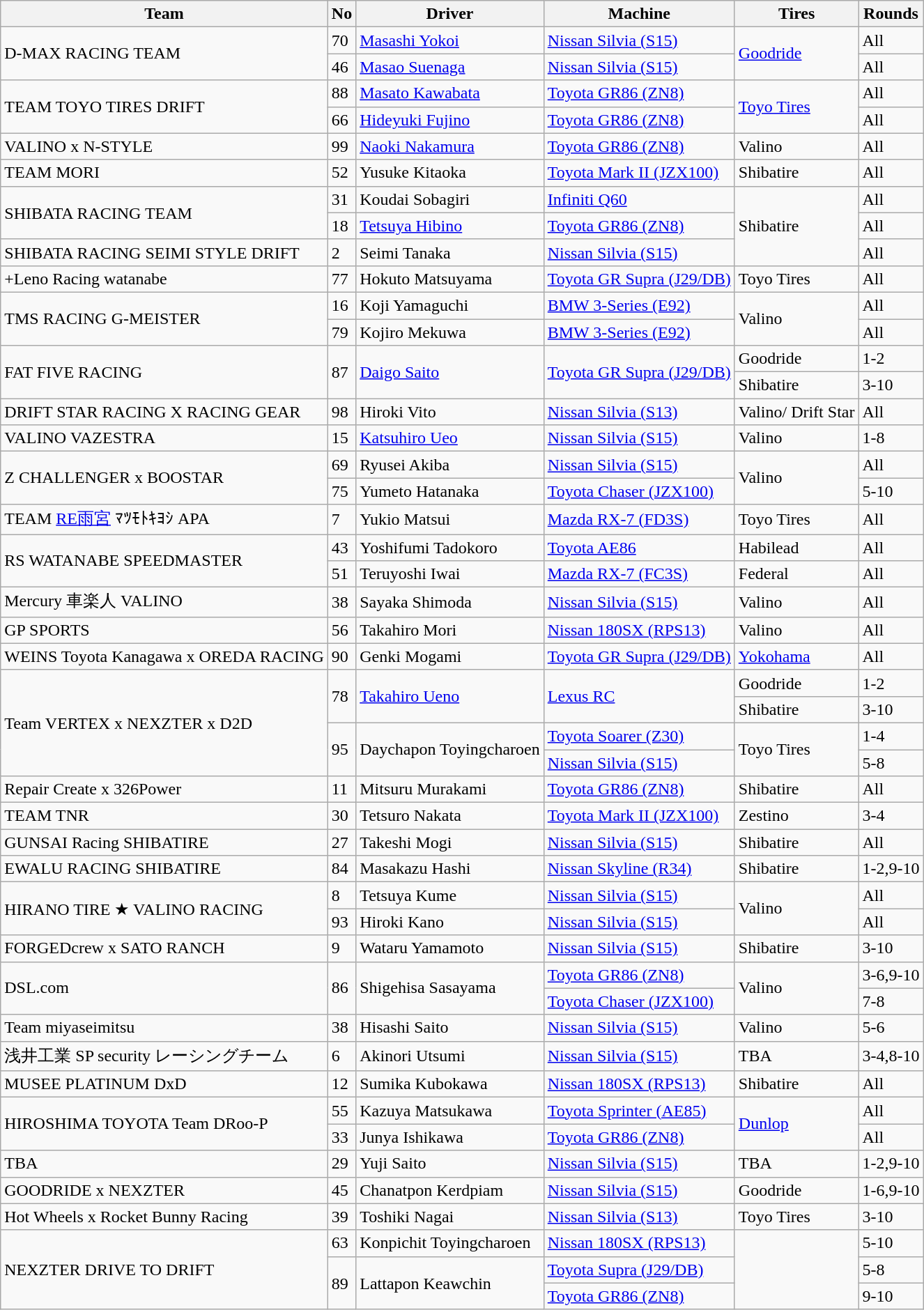<table class="wikitable">
<tr>
<th>Team</th>
<th>No</th>
<th>Driver</th>
<th>Machine</th>
<th>Tires</th>
<th>Rounds</th>
</tr>
<tr>
<td rowspan="2">D-MAX RACING TEAM</td>
<td>70</td>
<td> <a href='#'>Masashi Yokoi</a></td>
<td><a href='#'>Nissan Silvia (S15)</a></td>
<td rowspan="2"><a href='#'>Goodride</a></td>
<td>All</td>
</tr>
<tr>
<td>46</td>
<td> <a href='#'>Masao Suenaga</a></td>
<td><a href='#'>Nissan Silvia (S15)</a></td>
<td>All</td>
</tr>
<tr>
<td rowspan="2">TEAM TOYO TIRES DRIFT</td>
<td>88</td>
<td> <a href='#'>Masato Kawabata</a></td>
<td><a href='#'>Toyota GR86 (ZN8)</a></td>
<td rowspan="2"><a href='#'>Toyo Tires</a></td>
<td>All</td>
</tr>
<tr>
<td>66</td>
<td> <a href='#'>Hideyuki Fujino</a></td>
<td><a href='#'>Toyota GR86 (ZN8)</a></td>
<td>All</td>
</tr>
<tr>
<td>VALINO x N-STYLE</td>
<td>99</td>
<td> <a href='#'>Naoki Nakamura</a></td>
<td><a href='#'>Toyota GR86 (ZN8)</a></td>
<td>Valino</td>
<td>All</td>
</tr>
<tr>
<td>TEAM MORI</td>
<td>52</td>
<td> Yusuke Kitaoka</td>
<td><a href='#'>Toyota Mark II (JZX100)</a></td>
<td>Shibatire</td>
<td>All</td>
</tr>
<tr>
<td rowspan="2">SHIBATA RACING TEAM</td>
<td>31</td>
<td> Koudai Sobagiri</td>
<td><a href='#'>Infiniti Q60</a></td>
<td rowspan="3">Shibatire</td>
<td>All</td>
</tr>
<tr>
<td>18</td>
<td> <a href='#'>Tetsuya Hibino</a></td>
<td><a href='#'>Toyota GR86 (ZN8)</a></td>
<td>All</td>
</tr>
<tr>
<td>SHIBATA RACING SEIMI STYLE DRIFT</td>
<td>2</td>
<td> Seimi Tanaka</td>
<td><a href='#'>Nissan Silvia (S15)</a></td>
<td>All</td>
</tr>
<tr>
<td>+Leno Racing watanabe</td>
<td>77</td>
<td> Hokuto Matsuyama</td>
<td><a href='#'>Toyota GR Supra (J29/DB)</a></td>
<td>Toyo Tires</td>
<td>All</td>
</tr>
<tr>
<td rowspan="2">TMS RACING G-MEISTER</td>
<td>16</td>
<td> Koji Yamaguchi</td>
<td><a href='#'>BMW 3-Series (E92)</a></td>
<td rowspan="2">Valino</td>
<td>All</td>
</tr>
<tr>
<td>79</td>
<td> Kojiro Mekuwa</td>
<td><a href='#'>BMW 3-Series (E92)</a></td>
<td>All</td>
</tr>
<tr>
<td rowspan="2">FAT FIVE RACING</td>
<td rowspan="2">87</td>
<td rowspan="2"> <a href='#'>Daigo Saito</a></td>
<td rowspan="2"><a href='#'>Toyota GR Supra (J29/DB)</a></td>
<td>Goodride</td>
<td>1-2</td>
</tr>
<tr>
<td>Shibatire</td>
<td>3-10</td>
</tr>
<tr>
<td>DRIFT STAR RACING X RACING GEAR</td>
<td>98</td>
<td> Hiroki Vito</td>
<td><a href='#'>Nissan Silvia (S13)</a></td>
<td>Valino/ Drift Star</td>
<td>All</td>
</tr>
<tr>
<td>VALINO VAZESTRA</td>
<td>15</td>
<td> <a href='#'>Katsuhiro Ueo</a></td>
<td><a href='#'>Nissan Silvia (S15)</a></td>
<td>Valino</td>
<td>1-8</td>
</tr>
<tr>
<td rowspan="2">Z CHALLENGER x BOOSTAR</td>
<td>69</td>
<td> Ryusei Akiba</td>
<td><a href='#'>Nissan Silvia (S15)</a></td>
<td rowspan="2">Valino</td>
<td>All</td>
</tr>
<tr>
<td>75</td>
<td> Yumeto Hatanaka</td>
<td><a href='#'>Toyota Chaser (JZX100)</a></td>
<td>5-10</td>
</tr>
<tr>
<td>TEAM <a href='#'>RE雨宮</a> ﾏﾂﾓﾄｷﾖｼ APA</td>
<td>7</td>
<td> Yukio Matsui</td>
<td><a href='#'>Mazda RX-7 (FD3S)</a></td>
<td>Toyo Tires</td>
<td>All</td>
</tr>
<tr>
<td rowspan="2">RS WATANABE SPEEDMASTER</td>
<td>43</td>
<td> Yoshifumi Tadokoro</td>
<td><a href='#'>Toyota AE86</a></td>
<td>Habilead</td>
<td>All</td>
</tr>
<tr>
<td>51</td>
<td> Teruyoshi Iwai</td>
<td><a href='#'>Mazda RX-7 (FC3S)</a></td>
<td>Federal</td>
<td>All</td>
</tr>
<tr>
<td>Mercury 車楽人 VALINO</td>
<td>38</td>
<td> Sayaka Shimoda</td>
<td><a href='#'>Nissan Silvia (S15)</a></td>
<td>Valino</td>
<td>All</td>
</tr>
<tr>
<td>GP SPORTS</td>
<td>56</td>
<td> Takahiro Mori</td>
<td><a href='#'>Nissan 180SX (RPS13)</a></td>
<td>Valino</td>
<td>All</td>
</tr>
<tr>
<td>WEINS Toyota Kanagawa x  OREDA RACING</td>
<td>90</td>
<td> Genki Mogami</td>
<td><a href='#'>Toyota GR Supra (J29/DB)</a></td>
<td><a href='#'>Yokohama</a></td>
<td>All</td>
</tr>
<tr>
<td rowspan="4">Team VERTEX x NEXZTER x D2D</td>
<td rowspan="2">78</td>
<td rowspan="2"> <a href='#'>Takahiro Ueno</a></td>
<td rowspan="2"><a href='#'>Lexus RC</a></td>
<td>Goodride</td>
<td>1-2</td>
</tr>
<tr>
<td>Shibatire</td>
<td>3-10</td>
</tr>
<tr>
<td rowspan="2">95</td>
<td rowspan="2">  Daychapon Toyingcharoen</td>
<td><a href='#'>Toyota Soarer (Z30)</a></td>
<td rowspan="2">Toyo Tires</td>
<td>1-4</td>
</tr>
<tr>
<td><a href='#'>Nissan Silvia (S15)</a></td>
<td>5-8</td>
</tr>
<tr>
<td>Repair Create x 326Power</td>
<td>11</td>
<td> Mitsuru Murakami</td>
<td><a href='#'>Toyota GR86 (ZN8)</a></td>
<td>Shibatire</td>
<td>All</td>
</tr>
<tr>
<td>TEAM TNR</td>
<td>30</td>
<td> Tetsuro Nakata</td>
<td><a href='#'>Toyota Mark II (JZX100)</a></td>
<td>Zestino</td>
<td>3-4</td>
</tr>
<tr>
<td>GUNSAI Racing SHIBATIRE</td>
<td>27</td>
<td> Takeshi Mogi</td>
<td><a href='#'>Nissan Silvia (S15)</a></td>
<td>Shibatire</td>
<td>All</td>
</tr>
<tr>
<td>EWALU RACING SHIBATIRE</td>
<td>84</td>
<td> Masakazu Hashi</td>
<td><a href='#'>Nissan Skyline (R34)</a></td>
<td>Shibatire</td>
<td>1-2,9-10</td>
</tr>
<tr>
<td rowspan="2">HIRANO TIRE ★ VALINO RACING</td>
<td>8</td>
<td> Tetsuya Kume</td>
<td><a href='#'>Nissan Silvia (S15)</a></td>
<td rowspan="2">Valino</td>
<td>All</td>
</tr>
<tr>
<td>93</td>
<td> Hiroki Kano</td>
<td><a href='#'>Nissan Silvia (S15)</a></td>
<td>All</td>
</tr>
<tr>
<td>FORGEDcrew x SATO RANCH</td>
<td>9</td>
<td> Wataru Yamamoto</td>
<td><a href='#'>Nissan Silvia (S15)</a></td>
<td>Shibatire</td>
<td>3-10</td>
</tr>
<tr>
<td rowspan="2">DSL.com</td>
<td rowspan="2">86</td>
<td rowspan="2"> Shigehisa Sasayama</td>
<td><a href='#'>Toyota GR86 (ZN8)</a></td>
<td rowspan="2">Valino</td>
<td>3-6,9-10</td>
</tr>
<tr>
<td><a href='#'>Toyota Chaser (JZX100)</a></td>
<td>7-8</td>
</tr>
<tr>
<td>Team miyaseimitsu</td>
<td>38</td>
<td> Hisashi Saito</td>
<td><a href='#'>Nissan Silvia (S15)</a></td>
<td>Valino</td>
<td>5-6</td>
</tr>
<tr>
<td>浅井工業 SP security レーシングチーム</td>
<td>6</td>
<td> Akinori Utsumi</td>
<td><a href='#'>Nissan Silvia (S15)</a></td>
<td>TBA</td>
<td>3-4,8-10</td>
</tr>
<tr>
<td>MUSEE PLATINUM DxD</td>
<td>12</td>
<td> Sumika Kubokawa</td>
<td><a href='#'>Nissan 180SX (RPS13)</a></td>
<td>Shibatire</td>
<td>All</td>
</tr>
<tr>
<td rowspan="2">HIROSHIMA TOYOTA Team DRoo-P</td>
<td>55</td>
<td> Kazuya Matsukawa</td>
<td><a href='#'>Toyota Sprinter (AE85)</a></td>
<td rowspan="2"><a href='#'>Dunlop</a></td>
<td>All</td>
</tr>
<tr>
<td>33</td>
<td> Junya Ishikawa</td>
<td><a href='#'>Toyota GR86 (ZN8)</a></td>
<td>All</td>
</tr>
<tr>
<td>TBA</td>
<td>29</td>
<td> Yuji Saito</td>
<td><a href='#'>Nissan Silvia (S15)</a></td>
<td>TBA</td>
<td>1-2,9-10</td>
</tr>
<tr>
<td>GOODRIDE x NEXZTER</td>
<td>45</td>
<td> Chanatpon Kerdpiam</td>
<td><a href='#'>Nissan Silvia (S15)</a></td>
<td>Goodride</td>
<td>1-6,9-10</td>
</tr>
<tr>
<td>Hot Wheels x Rocket Bunny Racing</td>
<td>39</td>
<td>Toshiki Nagai</td>
<td><a href='#'>Nissan Silvia (S13)</a></td>
<td>Toyo Tires</td>
<td>3-10</td>
</tr>
<tr>
<td rowspan="3">NEXZTER DRIVE TO DRIFT</td>
<td>63</td>
<td> Konpichit Toyingcharoen</td>
<td><a href='#'>Nissan 180SX (RPS13)</a></td>
<td rowspan="3"></td>
<td>5-10</td>
</tr>
<tr>
<td rowspan="2">89</td>
<td rowspan="2"> Lattapon Keawchin</td>
<td><a href='#'>Toyota Supra (J29/DB)</a></td>
<td>5-8</td>
</tr>
<tr>
<td><a href='#'>Toyota GR86 (ZN8)</a></td>
<td>9-10</td>
</tr>
</table>
